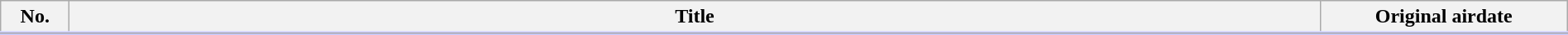<table class="wikitable" style="width:100%; margin:auto; background:#FFF;">
<tr style="border-bottom: 3px solid #CCF;">
<th style="width:3em;">No.</th>
<th>Title</th>
<th style="width:12em;">Original airdate</th>
</tr>
<tr>
</tr>
</table>
